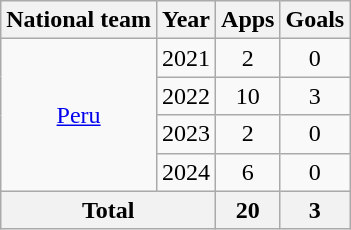<table class="wikitable" style="text-align:center">
<tr>
<th>National team</th>
<th>Year</th>
<th>Apps</th>
<th>Goals</th>
</tr>
<tr>
<td rowspan="4"><a href='#'>Peru</a></td>
<td>2021</td>
<td>2</td>
<td>0</td>
</tr>
<tr>
<td>2022</td>
<td>10</td>
<td>3</td>
</tr>
<tr>
<td>2023</td>
<td>2</td>
<td>0</td>
</tr>
<tr>
<td>2024</td>
<td>6</td>
<td>0</td>
</tr>
<tr>
<th colspan="2">Total</th>
<th>20</th>
<th>3</th>
</tr>
</table>
